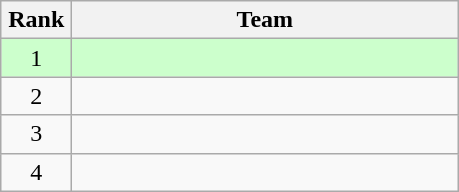<table class="wikitable" style="text-align: center;">
<tr>
<th width=40>Rank</th>
<th width=250>Team</th>
</tr>
<tr bgcolor=#ccffcc>
<td>1</td>
<td align=left></td>
</tr>
<tr>
<td>2</td>
<td align=left></td>
</tr>
<tr>
<td>3</td>
<td align=left></td>
</tr>
<tr>
<td>4</td>
<td align=left></td>
</tr>
</table>
